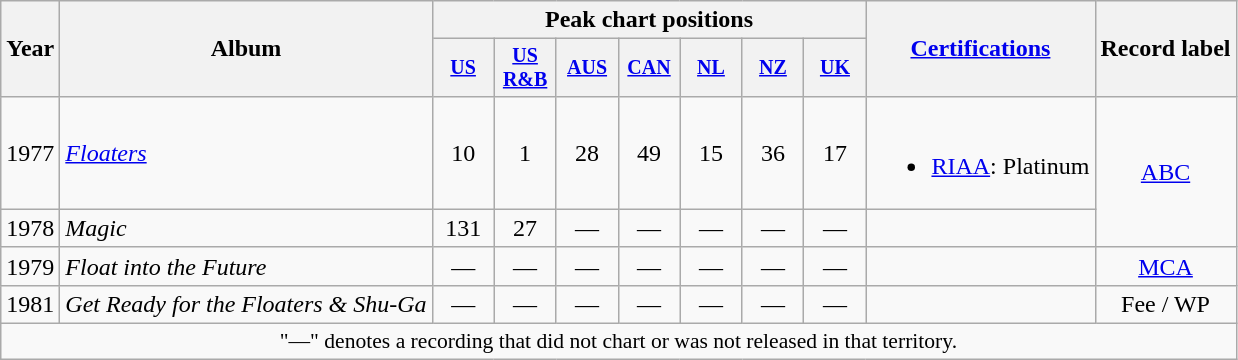<table class="wikitable" style="text-align:center;">
<tr>
<th rowspan="2">Year</th>
<th rowspan="2">Album</th>
<th colspan="7">Peak chart positions</th>
<th rowspan="2"><a href='#'>Certifications</a></th>
<th rowspan="2">Record label</th>
</tr>
<tr style="font-size:smaller;">
<th width="35"><a href='#'>US</a><br></th>
<th width="35"><a href='#'>US R&B</a><br></th>
<th width="35"><a href='#'>AUS</a><br></th>
<th width="35"><a href='#'>CAN</a><br></th>
<th width="35"><a href='#'>NL</a><br></th>
<th width="35"><a href='#'>NZ</a><br></th>
<th width="35"><a href='#'>UK</a><br></th>
</tr>
<tr>
<td rowspan="1">1977</td>
<td align="left"><em><a href='#'>Floaters</a></em></td>
<td>10</td>
<td>1</td>
<td>28</td>
<td>49</td>
<td>15</td>
<td>36</td>
<td>17</td>
<td align="left"><br><ul><li><a href='#'>RIAA</a>: Platinum</li></ul></td>
<td rowspan="2"><a href='#'>ABC</a></td>
</tr>
<tr>
<td rowspan="1">1978</td>
<td align="left"><em>Magic</em></td>
<td>131</td>
<td>27</td>
<td>—</td>
<td>—</td>
<td>—</td>
<td>—</td>
<td>—</td>
<td align="left"></td>
</tr>
<tr>
<td rowspan="1">1979</td>
<td align="left"><em>Float into the Future</em></td>
<td>—</td>
<td>—</td>
<td>—</td>
<td>—</td>
<td>—</td>
<td>—</td>
<td>—</td>
<td align="left"></td>
<td rowspan="1"><a href='#'>MCA</a></td>
</tr>
<tr>
<td rowspan="1">1981</td>
<td align="left"><em>Get Ready for the Floaters & Shu-Ga</em></td>
<td>—</td>
<td>—</td>
<td>—</td>
<td>—</td>
<td>—</td>
<td>—</td>
<td>—</td>
<td align="left"></td>
<td rowspan="1">Fee / WP</td>
</tr>
<tr>
<td colspan="15" style="font-size:90%">"—" denotes a recording that did not chart or was not released in that territory.</td>
</tr>
</table>
